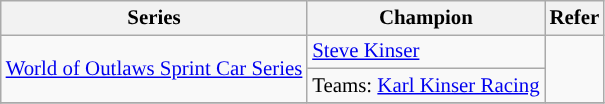<table class="wikitable" style="font-size:87%;">
<tr>
<th>Series</th>
<th>Champion</th>
<th>Refer</th>
</tr>
<tr>
<td rowspan=2><a href='#'>World of Outlaws Sprint Car Series</a></td>
<td> <a href='#'>Steve Kinser</a></td>
<td rowspan=2></td>
</tr>
<tr>
<td>Teams:  <a href='#'>Karl Kinser Racing</a></td>
</tr>
<tr>
</tr>
</table>
